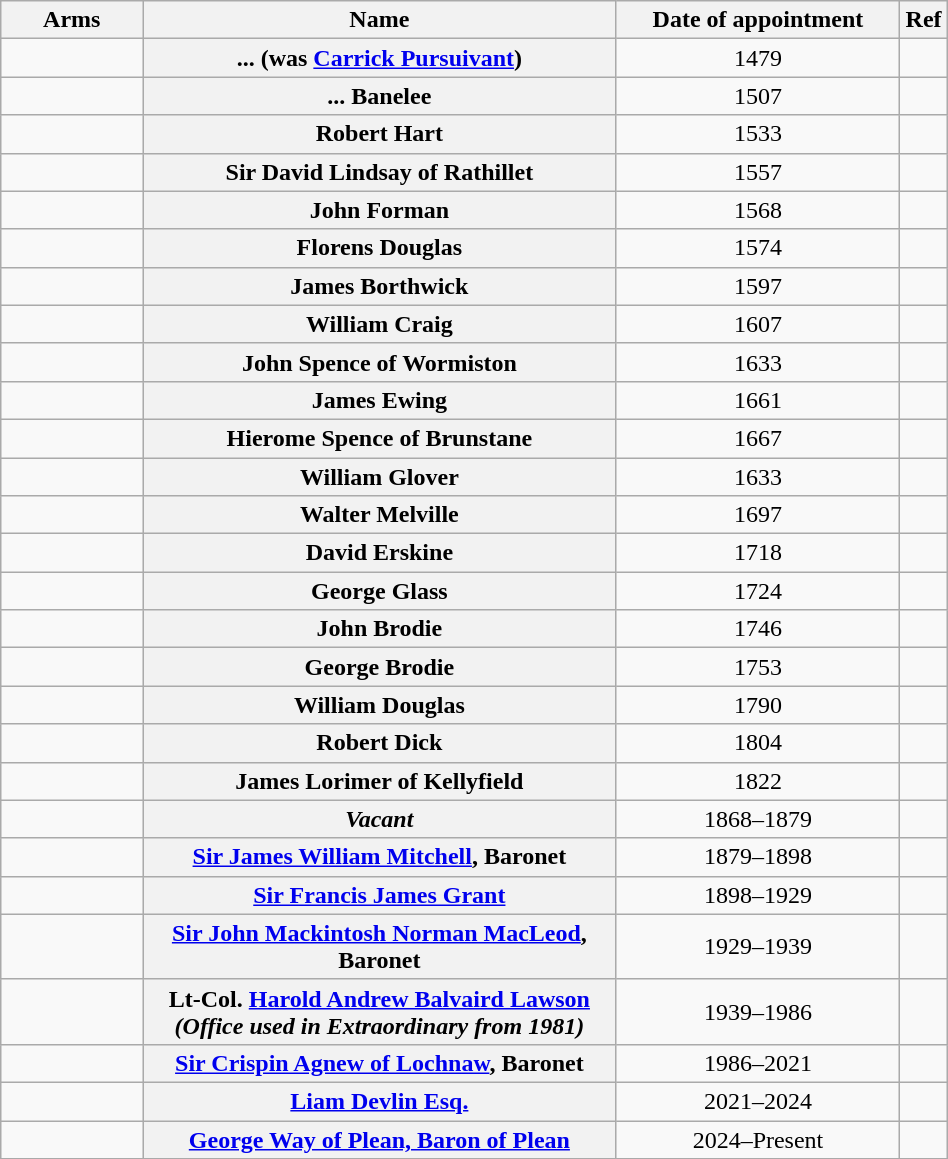<table class="wikitable" style="text-align:center; width:50%">
<tr>
<th>Arms</th>
<th style="width:50%">Name</th>
<th style="width:30%">Date of appointment</th>
<th style="width:5%">Ref</th>
</tr>
<tr>
<td></td>
<th>... (was <a href='#'>Carrick Pursuivant</a>)</th>
<td>1479</td>
<td></td>
</tr>
<tr>
<td></td>
<th>... Banelee</th>
<td>1507</td>
<td></td>
</tr>
<tr>
<td></td>
<th>Robert Hart</th>
<td>1533</td>
<td></td>
</tr>
<tr>
<td></td>
<th>Sir David Lindsay of Rathillet</th>
<td>1557</td>
<td></td>
</tr>
<tr>
<td></td>
<th>John Forman</th>
<td>1568</td>
<td></td>
</tr>
<tr>
<td></td>
<th>Florens Douglas</th>
<td>1574</td>
<td></td>
</tr>
<tr>
<td></td>
<th>James Borthwick</th>
<td>1597</td>
<td></td>
</tr>
<tr>
<td></td>
<th>William Craig</th>
<td>1607</td>
<td></td>
</tr>
<tr>
<td></td>
<th>John Spence of Wormiston</th>
<td>1633</td>
<td></td>
</tr>
<tr>
<td></td>
<th>James Ewing</th>
<td>1661</td>
<td></td>
</tr>
<tr>
<td></td>
<th>Hierome Spence of Brunstane</th>
<td>1667</td>
<td></td>
</tr>
<tr>
<td></td>
<th>William Glover</th>
<td>1633</td>
<td></td>
</tr>
<tr>
<td></td>
<th>Walter Melville</th>
<td>1697</td>
<td></td>
</tr>
<tr>
<td></td>
<th>David Erskine</th>
<td>1718</td>
<td></td>
</tr>
<tr>
<td></td>
<th>George Glass</th>
<td>1724</td>
<td></td>
</tr>
<tr>
<td></td>
<th>John Brodie</th>
<td>1746</td>
<td></td>
</tr>
<tr>
<td></td>
<th>George Brodie</th>
<td>1753</td>
<td></td>
</tr>
<tr>
<td></td>
<th>William Douglas</th>
<td>1790</td>
<td></td>
</tr>
<tr>
<td></td>
<th>Robert Dick</th>
<td>1804</td>
<td></td>
</tr>
<tr>
<td></td>
<th>James Lorimer of Kellyfield</th>
<td>1822</td>
<td></td>
</tr>
<tr>
<td></td>
<th><em>Vacant</em></th>
<td>1868–1879</td>
<td></td>
</tr>
<tr>
<td></td>
<th><a href='#'>Sir James William Mitchell</a>, Baronet</th>
<td>1879–1898</td>
<td></td>
</tr>
<tr>
<td></td>
<th><a href='#'>Sir Francis James Grant</a></th>
<td>1898–1929</td>
<td></td>
</tr>
<tr>
<td></td>
<th><a href='#'>Sir John Mackintosh Norman MacLeod</a>, Baronet</th>
<td>1929–1939</td>
<td></td>
</tr>
<tr>
<td></td>
<th>Lt-Col. <a href='#'>Harold Andrew Balvaird Lawson</a><br><em>(Office used in Extraordinary from 1981)</em></th>
<td>1939–1986</td>
<td></td>
</tr>
<tr>
<td></td>
<th><a href='#'>Sir Crispin Agnew of Lochnaw</a>, Baronet</th>
<td>1986–2021</td>
<td></td>
</tr>
<tr>
<td></td>
<th><a href='#'>Liam Devlin Esq.</a></th>
<td>2021–2024</td>
<td></td>
</tr>
<tr>
<td></td>
<th><a href='#'>George Way of Plean, Baron of Plean</a></th>
<td>2024–Present</td>
<td></td>
</tr>
<tr>
</tr>
</table>
